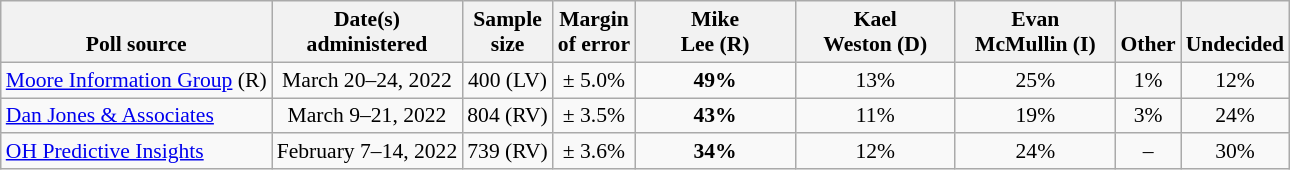<table class="wikitable" style="font-size:90%;text-align:center;">
<tr valign=bottom>
<th>Poll source</th>
<th>Date(s)<br>administered</th>
<th>Sample<br>size</th>
<th>Margin<br>of error</th>
<th style="width:100px;">Mike<br>Lee (R)</th>
<th style="width:100px;">Kael<br>Weston (D)</th>
<th style="width:100px;">Evan<br>McMullin (I)</th>
<th>Other</th>
<th>Undecided</th>
</tr>
<tr>
<td style="text-align:left;"><a href='#'>Moore Information Group</a> (R)</td>
<td>March 20–24, 2022</td>
<td>400 (LV)</td>
<td>± 5.0%</td>
<td><strong>49%</strong></td>
<td>13%</td>
<td>25%</td>
<td>1%</td>
<td>12%</td>
</tr>
<tr>
<td style="text-align:left;"><a href='#'>Dan Jones & Associates</a></td>
<td>March 9–21, 2022</td>
<td>804 (RV)</td>
<td>± 3.5%</td>
<td><strong>43%</strong></td>
<td>11%</td>
<td>19%</td>
<td>3%</td>
<td>24%</td>
</tr>
<tr>
<td style="text-align:left;"><a href='#'>OH Predictive Insights</a></td>
<td>February 7–14, 2022</td>
<td>739 (RV)</td>
<td>± 3.6%</td>
<td><strong>34%</strong></td>
<td>12%</td>
<td>24%</td>
<td>–</td>
<td>30%</td>
</tr>
</table>
